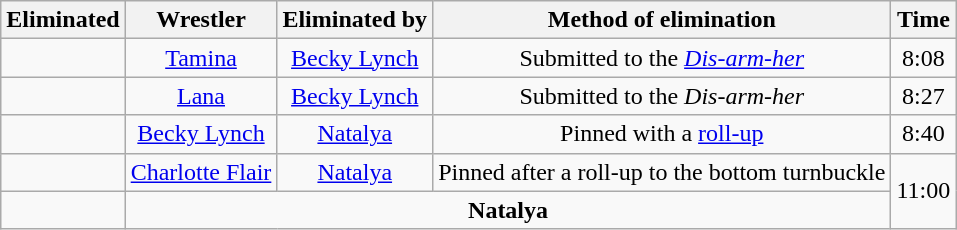<table class="wikitable sortable" style="text-align:center;">
<tr>
<th>Eliminated</th>
<th>Wrestler</th>
<th>Eliminated by</th>
<th>Method of elimination</th>
<th>Time</th>
</tr>
<tr>
<td></td>
<td><a href='#'>Tamina</a></td>
<td><a href='#'>Becky Lynch</a></td>
<td>Submitted to the <em><a href='#'>Dis-arm-her</a></em></td>
<td>8:08</td>
</tr>
<tr>
<td></td>
<td><a href='#'>Lana</a></td>
<td><a href='#'>Becky Lynch</a></td>
<td>Submitted to the <em>Dis-arm-her</em></td>
<td>8:27</td>
</tr>
<tr>
<td></td>
<td><a href='#'>Becky Lynch</a></td>
<td><a href='#'>Natalya</a></td>
<td>Pinned with a <a href='#'>roll-up</a></td>
<td>8:40</td>
</tr>
<tr>
<td></td>
<td><a href='#'>Charlotte Flair</a></td>
<td><a href='#'>Natalya</a></td>
<td>Pinned after a roll-up to the bottom turnbuckle</td>
<td rowspan="2">11:00</td>
</tr>
<tr>
<td><strong></strong></td>
<td colspan=3><strong>Natalya</strong></td>
</tr>
</table>
